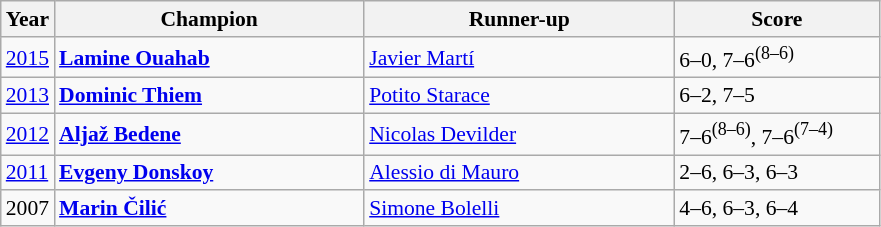<table class="wikitable" style="font-size:90%">
<tr>
<th>Year</th>
<th width="200">Champion</th>
<th width="200">Runner-up</th>
<th width="130">Score</th>
</tr>
<tr>
<td><a href='#'>2015</a></td>
<td> <strong><a href='#'>Lamine Ouahab</a></strong></td>
<td> <a href='#'>Javier Martí</a></td>
<td>6–0, 7–6<sup>(8–6)</sup></td>
</tr>
<tr>
<td><a href='#'>2013</a></td>
<td> <strong><a href='#'>Dominic Thiem</a></strong></td>
<td> <a href='#'>Potito Starace</a></td>
<td>6–2, 7–5</td>
</tr>
<tr>
<td><a href='#'>2012</a></td>
<td> <strong><a href='#'>Aljaž Bedene</a></strong></td>
<td> <a href='#'>Nicolas Devilder</a></td>
<td>7–6<sup>(8–6)</sup>, 7–6<sup>(7–4)</sup></td>
</tr>
<tr>
<td><a href='#'>2011</a></td>
<td> <strong><a href='#'>Evgeny Donskoy</a></strong></td>
<td> <a href='#'>Alessio di Mauro</a></td>
<td>2–6, 6–3, 6–3</td>
</tr>
<tr>
<td>2007</td>
<td> <strong><a href='#'>Marin Čilić</a></strong></td>
<td> <a href='#'>Simone Bolelli</a></td>
<td>4–6, 6–3, 6–4</td>
</tr>
</table>
